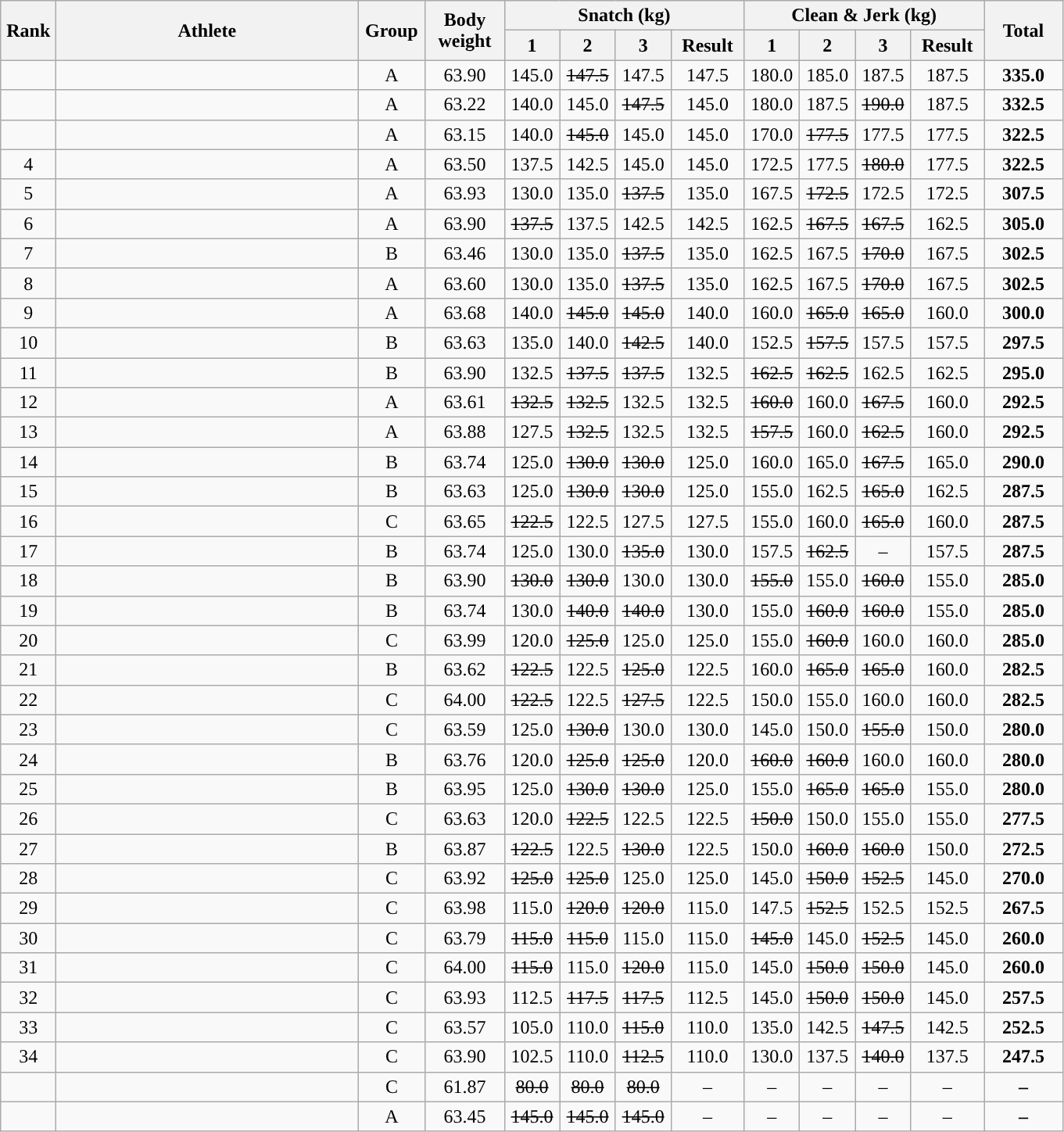<table class="wikitable" style=" text-align:center;">
<tr>
<th rowspan=2 width=40>Rank</th>
<th rowspan=2 width=250>Athlete</th>
<th rowspan=2 width=50>Group</th>
<th rowspan=2 width=60>Body weight</th>
<th colspan=4>Snatch (kg)</th>
<th colspan=4>Clean & Jerk (kg)</th>
<th rowspan=2 width=60>Total</th>
</tr>
<tr>
<th width=40>1</th>
<th width=40>2</th>
<th width=40>3</th>
<th width=55>Result</th>
<th width=40>1</th>
<th width=40>2</th>
<th width=40>3</th>
<th width=55>Result</th>
</tr>
<tr>
<td></td>
<td align=left></td>
<td>A</td>
<td>63.90</td>
<td>145.0</td>
<td><s>147.5</s></td>
<td>147.5</td>
<td>147.5</td>
<td>180.0</td>
<td>185.0</td>
<td>187.5</td>
<td>187.5</td>
<td><strong>335.0</strong></td>
</tr>
<tr>
<td></td>
<td align=left></td>
<td>A</td>
<td>63.22</td>
<td>140.0</td>
<td>145.0</td>
<td><s>147.5</s></td>
<td>145.0</td>
<td>180.0</td>
<td>187.5</td>
<td><s>190.0</s></td>
<td>187.5</td>
<td><strong>332.5</strong></td>
</tr>
<tr>
<td></td>
<td align=left></td>
<td>A</td>
<td>63.15</td>
<td>140.0</td>
<td><s>145.0</s></td>
<td>145.0</td>
<td>145.0</td>
<td>170.0</td>
<td><s>177.5</s></td>
<td>177.5</td>
<td>177.5</td>
<td><strong>322.5</strong></td>
</tr>
<tr>
<td>4</td>
<td align=left></td>
<td>A</td>
<td>63.50</td>
<td>137.5</td>
<td>142.5</td>
<td>145.0</td>
<td>145.0</td>
<td>172.5</td>
<td>177.5</td>
<td><s>180.0</s></td>
<td>177.5</td>
<td><strong>322.5</strong></td>
</tr>
<tr>
<td>5</td>
<td align=left></td>
<td>A</td>
<td>63.93</td>
<td>130.0</td>
<td>135.0</td>
<td><s>137.5</s></td>
<td>135.0</td>
<td>167.5</td>
<td><s>172.5</s></td>
<td>172.5</td>
<td>172.5</td>
<td><strong>307.5</strong></td>
</tr>
<tr>
<td>6</td>
<td align=left></td>
<td>A</td>
<td>63.90</td>
<td><s>137.5</s></td>
<td>137.5</td>
<td>142.5</td>
<td>142.5</td>
<td>162.5</td>
<td><s>167.5</s></td>
<td><s>167.5</s></td>
<td>162.5</td>
<td><strong>305.0</strong></td>
</tr>
<tr>
<td>7</td>
<td align=left></td>
<td>B</td>
<td>63.46</td>
<td>130.0</td>
<td>135.0</td>
<td><s>137.5</s></td>
<td>135.0</td>
<td>162.5</td>
<td>167.5</td>
<td><s>170.0</s></td>
<td>167.5</td>
<td><strong>302.5</strong></td>
</tr>
<tr>
<td>8</td>
<td align=left></td>
<td>A</td>
<td>63.60</td>
<td>130.0</td>
<td>135.0</td>
<td><s>137.5</s></td>
<td>135.0</td>
<td>162.5</td>
<td>167.5</td>
<td><s>170.0</s></td>
<td>167.5</td>
<td><strong>302.5</strong></td>
</tr>
<tr>
<td>9</td>
<td align=left></td>
<td>A</td>
<td>63.68</td>
<td>140.0</td>
<td><s>145.0</s></td>
<td><s>145.0</s></td>
<td>140.0</td>
<td>160.0</td>
<td><s>165.0</s></td>
<td><s>165.0</s></td>
<td>160.0</td>
<td><strong>300.0</strong></td>
</tr>
<tr>
<td>10</td>
<td align=left></td>
<td>B</td>
<td>63.63</td>
<td>135.0</td>
<td>140.0</td>
<td><s>142.5</s></td>
<td>140.0</td>
<td>152.5</td>
<td><s>157.5</s></td>
<td>157.5</td>
<td>157.5</td>
<td><strong>297.5</strong></td>
</tr>
<tr>
<td>11</td>
<td align=left></td>
<td>B</td>
<td>63.90</td>
<td>132.5</td>
<td><s>137.5</s></td>
<td><s>137.5</s></td>
<td>132.5</td>
<td><s>162.5</s></td>
<td><s>162.5</s></td>
<td>162.5</td>
<td>162.5</td>
<td><strong>295.0</strong></td>
</tr>
<tr>
<td>12</td>
<td align=left></td>
<td>A</td>
<td>63.61</td>
<td><s>132.5</s></td>
<td><s>132.5</s></td>
<td>132.5</td>
<td>132.5</td>
<td><s>160.0</s></td>
<td>160.0</td>
<td><s>167.5</s></td>
<td>160.0</td>
<td><strong>292.5</strong></td>
</tr>
<tr>
<td>13</td>
<td align=left></td>
<td>A</td>
<td>63.88</td>
<td>127.5</td>
<td><s>132.5</s></td>
<td>132.5</td>
<td>132.5</td>
<td><s>157.5</s></td>
<td>160.0</td>
<td><s>162.5</s></td>
<td>160.0</td>
<td><strong>292.5</strong></td>
</tr>
<tr>
<td>14</td>
<td align=left></td>
<td>B</td>
<td>63.74</td>
<td>125.0</td>
<td><s>130.0</s></td>
<td><s>130.0</s></td>
<td>125.0</td>
<td>160.0</td>
<td>165.0</td>
<td><s>167.5</s></td>
<td>165.0</td>
<td><strong>290.0</strong></td>
</tr>
<tr>
<td>15</td>
<td align=left></td>
<td>B</td>
<td>63.63</td>
<td>125.0</td>
<td><s>130.0</s></td>
<td><s>130.0</s></td>
<td>125.0</td>
<td>155.0</td>
<td>162.5</td>
<td><s>165.0</s></td>
<td>162.5</td>
<td><strong>287.5</strong></td>
</tr>
<tr>
<td>16</td>
<td align=left></td>
<td>C</td>
<td>63.65</td>
<td><s>122.5</s></td>
<td>122.5</td>
<td>127.5</td>
<td>127.5</td>
<td>155.0</td>
<td>160.0</td>
<td><s>165.0</s></td>
<td>160.0</td>
<td><strong>287.5</strong></td>
</tr>
<tr>
<td>17</td>
<td align=left></td>
<td>B</td>
<td>63.74</td>
<td>125.0</td>
<td>130.0</td>
<td><s>135.0</s></td>
<td>130.0</td>
<td>157.5</td>
<td><s>162.5</s></td>
<td>–</td>
<td>157.5</td>
<td><strong>287.5</strong></td>
</tr>
<tr>
<td>18</td>
<td align="left"></td>
<td>B</td>
<td>63.90</td>
<td><s>130.0</s></td>
<td><s>130.0</s></td>
<td>130.0</td>
<td>130.0</td>
<td><s>155.0</s></td>
<td>155.0</td>
<td><s>160.0</s></td>
<td>155.0</td>
<td><strong>285.0</strong></td>
</tr>
<tr>
<td>19</td>
<td align="left"></td>
<td>B</td>
<td>63.74</td>
<td>130.0</td>
<td><s>140.0</s></td>
<td><s>140.0</s></td>
<td>130.0</td>
<td>155.0</td>
<td><s>160.0</s></td>
<td><s>160.0</s></td>
<td>155.0</td>
<td><strong>285.0</strong></td>
</tr>
<tr>
<td>20</td>
<td align="left"></td>
<td>C</td>
<td>63.99</td>
<td>120.0</td>
<td><s>125.0</s></td>
<td>125.0</td>
<td>125.0</td>
<td>155.0</td>
<td><s>160.0</s></td>
<td>160.0</td>
<td>160.0</td>
<td><strong>285.0</strong></td>
</tr>
<tr>
<td>21</td>
<td align="left"></td>
<td>B</td>
<td>63.62</td>
<td><s>122.5</s></td>
<td>122.5</td>
<td><s>125.0</s></td>
<td>122.5</td>
<td>160.0</td>
<td><s>165.0</s></td>
<td><s>165.0</s></td>
<td>160.0</td>
<td><strong>282.5</strong></td>
</tr>
<tr>
<td>22</td>
<td align="left"></td>
<td>C</td>
<td>64.00</td>
<td><s>122.5</s></td>
<td>122.5</td>
<td><s>127.5</s></td>
<td>122.5</td>
<td>150.0</td>
<td>155.0</td>
<td>160.0</td>
<td>160.0</td>
<td><strong>282.5</strong></td>
</tr>
<tr>
<td>23</td>
<td align="left"></td>
<td>C</td>
<td>63.59</td>
<td>125.0</td>
<td><s>130.0</s></td>
<td>130.0</td>
<td>130.0</td>
<td>145.0</td>
<td>150.0</td>
<td><s>155.0</s></td>
<td>150.0</td>
<td><strong>280.0</strong></td>
</tr>
<tr>
<td>24</td>
<td align="left"></td>
<td>B</td>
<td>63.76</td>
<td>120.0</td>
<td><s>125.0</s></td>
<td><s>125.0</s></td>
<td>120.0</td>
<td><s>160.0</s></td>
<td><s>160.0</s></td>
<td>160.0</td>
<td>160.0</td>
<td><strong>280.0</strong></td>
</tr>
<tr>
<td>25</td>
<td align="left"></td>
<td>B</td>
<td>63.95</td>
<td>125.0</td>
<td><s>130.0</s></td>
<td><s>130.0</s></td>
<td>125.0</td>
<td>155.0</td>
<td><s>165.0</s></td>
<td><s>165.0</s></td>
<td>155.0</td>
<td><strong>280.0</strong></td>
</tr>
<tr>
<td>26</td>
<td align="left"></td>
<td>C</td>
<td>63.63</td>
<td>120.0</td>
<td><s>122.5</s></td>
<td>122.5</td>
<td>122.5</td>
<td><s>150.0</s></td>
<td>150.0</td>
<td>155.0</td>
<td>155.0</td>
<td><strong>277.5</strong></td>
</tr>
<tr>
<td>27</td>
<td align="left"></td>
<td>B</td>
<td>63.87</td>
<td><s>122.5</s></td>
<td>122.5</td>
<td><s>130.0</s></td>
<td>122.5</td>
<td>150.0</td>
<td><s>160.0</s></td>
<td><s>160.0</s></td>
<td>150.0</td>
<td><strong>272.5</strong></td>
</tr>
<tr>
<td>28</td>
<td align="left"></td>
<td>C</td>
<td>63.92</td>
<td><s>125.0</s></td>
<td><s>125.0</s></td>
<td>125.0</td>
<td>125.0</td>
<td>145.0</td>
<td><s>150.0</s></td>
<td><s>152.5</s></td>
<td>145.0</td>
<td><strong>270.0</strong></td>
</tr>
<tr>
<td>29</td>
<td align="left"></td>
<td>C</td>
<td>63.98</td>
<td>115.0</td>
<td><s>120.0</s></td>
<td><s>120.0</s></td>
<td>115.0</td>
<td>147.5</td>
<td><s>152.5</s></td>
<td>152.5</td>
<td>152.5</td>
<td><strong>267.5</strong></td>
</tr>
<tr>
<td>30</td>
<td align="left"></td>
<td>C</td>
<td>63.79</td>
<td><s>115.0</s></td>
<td><s>115.0</s></td>
<td>115.0</td>
<td>115.0</td>
<td><s>145.0</s></td>
<td>145.0</td>
<td><s>152.5</s></td>
<td>145.0</td>
<td><strong>260.0</strong></td>
</tr>
<tr>
<td>31</td>
<td align="left"></td>
<td>C</td>
<td>64.00</td>
<td><s>115.0</s></td>
<td>115.0</td>
<td><s>120.0</s></td>
<td>115.0</td>
<td>145.0</td>
<td><s>150.0</s></td>
<td><s>150.0</s></td>
<td>145.0</td>
<td><strong>260.0</strong></td>
</tr>
<tr>
<td>32</td>
<td align="left"></td>
<td>C</td>
<td>63.93</td>
<td>112.5</td>
<td><s>117.5</s></td>
<td><s>117.5</s></td>
<td>112.5</td>
<td>145.0</td>
<td><s>150.0</s></td>
<td><s>150.0</s></td>
<td>145.0</td>
<td><strong>257.5</strong></td>
</tr>
<tr>
<td>33</td>
<td align="left"></td>
<td>C</td>
<td>63.57</td>
<td>105.0</td>
<td>110.0</td>
<td><s>115.0</s></td>
<td>110.0</td>
<td>135.0</td>
<td>142.5</td>
<td><s>147.5</s></td>
<td>142.5</td>
<td><strong>252.5</strong></td>
</tr>
<tr>
<td>34</td>
<td align="left"></td>
<td>C</td>
<td>63.90</td>
<td>102.5</td>
<td>110.0</td>
<td><s>112.5</s></td>
<td>110.0</td>
<td>130.0</td>
<td>137.5</td>
<td><s>140.0</s></td>
<td>137.5</td>
<td><strong>247.5</strong></td>
</tr>
<tr>
<td></td>
<td align="left"></td>
<td>C</td>
<td>61.87</td>
<td><s>80.0</s></td>
<td><s>80.0</s></td>
<td><s>80.0</s></td>
<td>–</td>
<td>–</td>
<td>–</td>
<td>–</td>
<td>–</td>
<td><strong>–</strong></td>
</tr>
<tr>
<td></td>
<td align="left"></td>
<td>A</td>
<td>63.45</td>
<td><s>145.0</s></td>
<td><s>145.0</s></td>
<td><s>145.0</s></td>
<td>–</td>
<td>–</td>
<td>–</td>
<td>–</td>
<td>–</td>
<td><strong>–</strong></td>
</tr>
</table>
